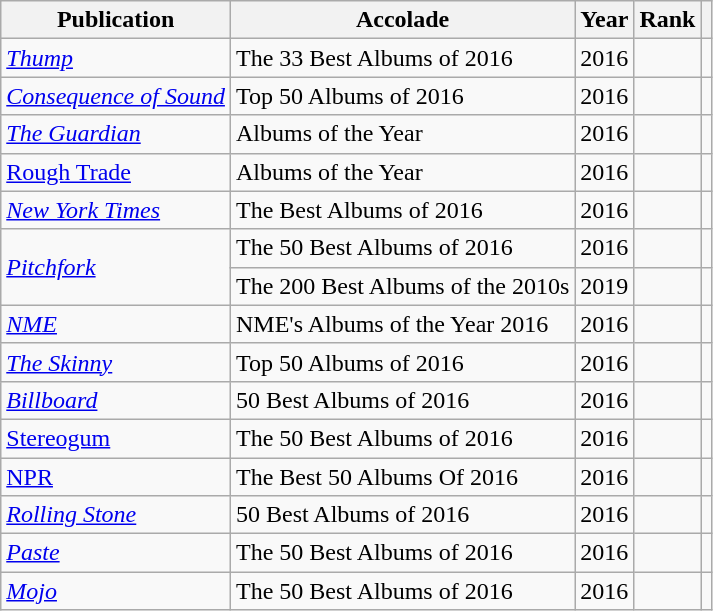<table class="sortable wikitable">
<tr>
<th>Publication</th>
<th>Accolade</th>
<th>Year</th>
<th>Rank</th>
<th class="unsortable"></th>
</tr>
<tr>
<td><em><a href='#'>Thump</a></em></td>
<td>The 33 Best Albums of 2016</td>
<td>2016</td>
<td></td>
<td></td>
</tr>
<tr>
<td><em><a href='#'>Consequence of Sound</a></em></td>
<td>Top 50 Albums of 2016</td>
<td>2016</td>
<td></td>
<td></td>
</tr>
<tr>
<td><em><a href='#'>The Guardian</a></em></td>
<td>Albums of the Year</td>
<td>2016</td>
<td></td>
<td></td>
</tr>
<tr>
<td><a href='#'>Rough Trade</a></td>
<td>Albums of the Year</td>
<td>2016</td>
<td></td>
<td></td>
</tr>
<tr>
<td><em><a href='#'>New York Times</a></em></td>
<td>The Best Albums of 2016</td>
<td>2016</td>
<td></td>
<td></td>
</tr>
<tr>
<td rowspan="2"><em><a href='#'>Pitchfork</a></em></td>
<td>The 50 Best Albums of 2016</td>
<td>2016</td>
<td></td>
<td></td>
</tr>
<tr>
<td>The 200 Best Albums of the 2010s</td>
<td>2019</td>
<td></td>
<td></td>
</tr>
<tr>
<td><em><a href='#'>NME</a></em></td>
<td>NME's Albums of the Year 2016</td>
<td>2016</td>
<td></td>
<td></td>
</tr>
<tr>
<td><em><a href='#'>The Skinny</a></em></td>
<td>Top 50 Albums of 2016</td>
<td>2016</td>
<td></td>
<td></td>
</tr>
<tr>
<td><em><a href='#'>Billboard</a></em></td>
<td>50 Best Albums of 2016</td>
<td>2016</td>
<td></td>
<td></td>
</tr>
<tr>
<td><a href='#'>Stereogum</a></td>
<td>The 50 Best Albums of 2016</td>
<td>2016</td>
<td></td>
<td></td>
</tr>
<tr>
<td><a href='#'>NPR</a></td>
<td>The Best 50 Albums Of 2016</td>
<td>2016</td>
<td></td>
<td></td>
</tr>
<tr>
<td><em><a href='#'>Rolling Stone</a></em></td>
<td>50 Best Albums of 2016</td>
<td>2016</td>
<td></td>
<td></td>
</tr>
<tr>
<td><em><a href='#'>Paste</a></em></td>
<td>The 50 Best Albums of 2016</td>
<td>2016</td>
<td></td>
<td></td>
</tr>
<tr>
<td><em><a href='#'>Mojo</a></em></td>
<td>The 50 Best Albums of 2016</td>
<td>2016</td>
<td></td>
<td></td>
</tr>
</table>
